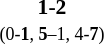<table style="width:100%;" cellspacing="1">
<tr>
<th width=25%></th>
<th width=10%></th>
<th width=25%></th>
</tr>
<tr style=font-size:90%>
<td align=right></td>
<td align=center><strong> 1-2 </strong><br><small>(0-<strong>1</strong>, <strong>5</strong>–1, 4-<strong>7</strong>)</small></td>
<td><strong></strong></td>
</tr>
</table>
